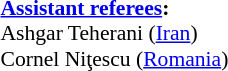<table style="width:100%; font-size:90%;">
<tr>
<td><br><strong><a href='#'>Assistant referees</a>:</strong>
<br>Ashgar Teherani (<a href='#'>Iran</a>)
<br>Cornel Niţescu (<a href='#'>Romania</a>)</td>
</tr>
</table>
